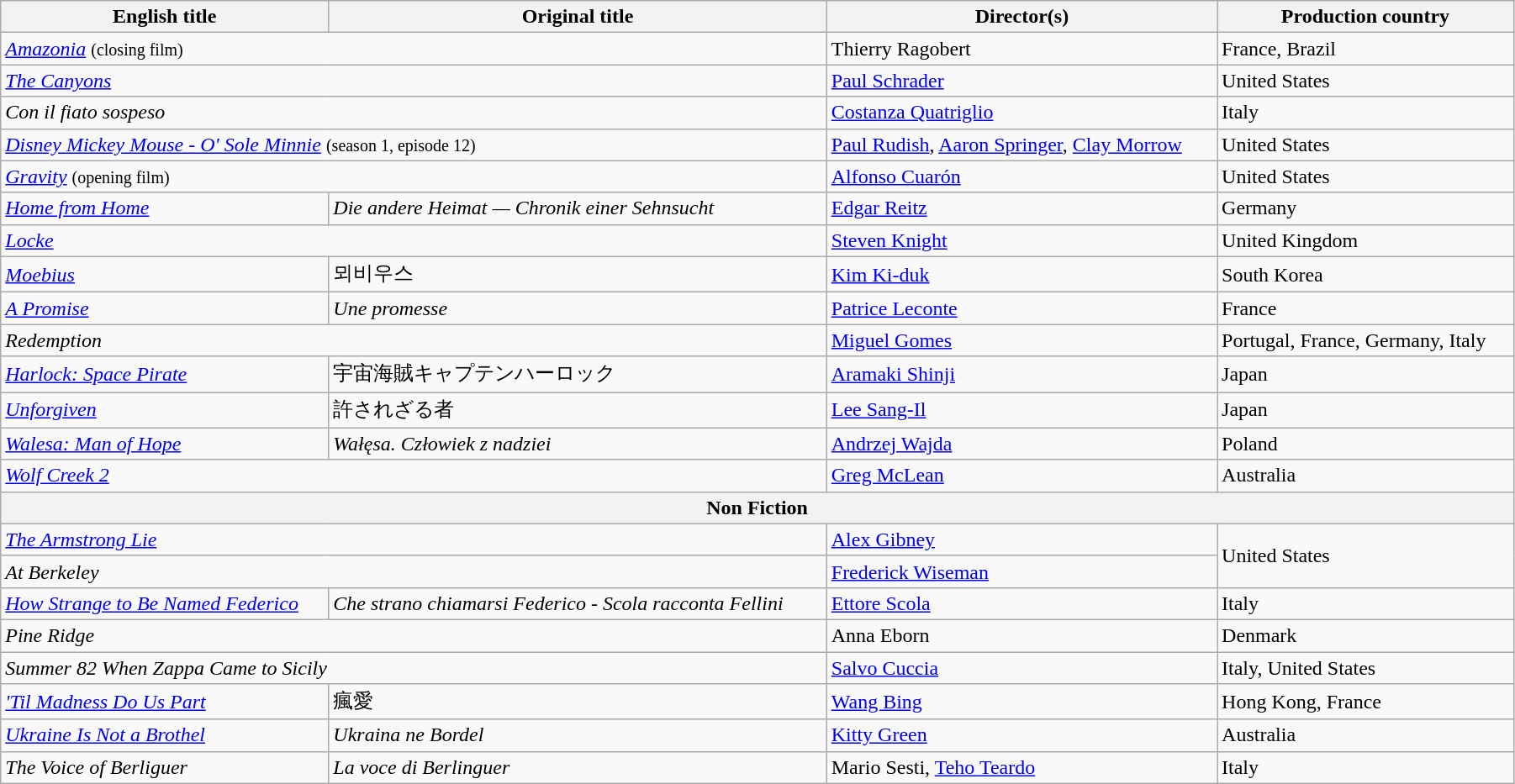<table class="wikitable" width="95%">
<tr>
<th>English title</th>
<th>Original title</th>
<th>Director(s)</th>
<th>Production country</th>
</tr>
<tr>
<td colspan=2><em><a href='#'>Amazonia</a></em> <small>(closing film)</small></td>
<td data-sort-value="Ragobert">Thierry Ragobert</td>
<td>France, Brazil</td>
</tr>
<tr>
<td colspan="2" data-sort-value="Canyons"><em><a href='#'>The Canyons</a></em></td>
<td data-sort-value="Schrader"><a href='#'>Paul Schrader</a></td>
<td>United States</td>
</tr>
<tr>
<td colspan="2"><em>Con il fiato sospeso</em></td>
<td><a href='#'>Costanza Quatriglio</a></td>
<td>Italy</td>
</tr>
<tr>
<td colspan=2><em><a href='#'>Disney Mickey Mouse - O' Sole Minnie</a></em> <small>(season 1, episode 12)</small></td>
<td><a href='#'>Paul Rudish</a>, <a href='#'>Aaron Springer</a>, <a href='#'>Clay Morrow</a></td>
<td>United States</td>
</tr>
<tr>
<td colspan=2><em><a href='#'>Gravity</a></em> <small>(opening film)</small></td>
<td data-sort-value="Cuaron"><a href='#'>Alfonso Cuarón</a></td>
<td>United States</td>
</tr>
<tr>
<td><em><a href='#'>Home from Home</a></em></td>
<td data-sort-value="Andere"><em>Die andere Heimat — Chronik einer Sehnsucht</em></td>
<td data-sort-value="Reitz"><a href='#'>Edgar Reitz</a></td>
<td>Germany</td>
</tr>
<tr>
<td colspan="2"><em><a href='#'>Locke</a></em></td>
<td data-sort-value="Knight"><a href='#'>Steven Knight</a></td>
<td>United Kingdom</td>
</tr>
<tr>
<td><em><a href='#'>Moebius</a></em></td>
<td>뫼비우스</td>
<td data-sort-value="Ki-duk"><a href='#'>Kim Ki-duk</a></td>
<td>South Korea</td>
</tr>
<tr>
<td data-sort-value="Promise"><em><a href='#'>A Promise</a></em></td>
<td data-sort-value="Promese"><em>Une promesse</em></td>
<td data-sort-value="Leconte"><a href='#'>Patrice Leconte</a></td>
<td>France</td>
</tr>
<tr>
<td colspan="2"><em>Redemption</em></td>
<td data-sort-value="Gomes"><a href='#'>Miguel Gomes</a></td>
<td>Portugal, France, Germany, Italy</td>
</tr>
<tr>
<td><em><a href='#'>Harlock: Space Pirate</a></em></td>
<td>宇宙海賊キャプテンハーロック</td>
<td data-sort-value="Shinji"><a href='#'>Aramaki Shinji</a></td>
<td>Japan</td>
</tr>
<tr>
<td><em><a href='#'>Unforgiven</a></em></td>
<td>許されざる者</td>
<td data-sort-value="Sang-Il"><a href='#'>Lee Sang-Il</a></td>
<td>Japan</td>
</tr>
<tr>
<td><em><a href='#'>Walesa: Man of Hope</a></em></td>
<td><em>Wałęsa. Człowiek z nadziei</em></td>
<td data-sort-value="Wajda"><a href='#'>Andrzej Wajda</a></td>
<td>Poland</td>
</tr>
<tr>
<td colspan="2"><em><a href='#'>Wolf Creek 2</a></em></td>
<td data-sort-value="McLean"><a href='#'>Greg McLean</a></td>
<td>Australia</td>
</tr>
<tr>
<th colspan="4">Non Fiction</th>
</tr>
<tr>
<td colspan="2" data-sort-value="Armstrong"><em><a href='#'>The Armstrong Lie</a></em></td>
<td data-sort-value="Gibney"><a href='#'>Alex Gibney</a></td>
<td rowspan="2">United States</td>
</tr>
<tr>
<td colspan="2"><em>At Berkeley</em></td>
<td data-sort-value="Wiseman"><a href='#'>Frederick Wiseman</a></td>
</tr>
<tr>
<td><em><a href='#'>How Strange to Be Named Federico</a></em></td>
<td><em>Che strano chiamarsi Federico - Scola racconta Fellini</em></td>
<td data-sort-value="Scola"><a href='#'>Ettore Scola</a></td>
<td>Italy</td>
</tr>
<tr>
<td colspan=2><em>Pine Ridge</em></td>
<td data-sort-value="Eborn">Anna Eborn</td>
<td>Denmark</td>
</tr>
<tr>
<td colspan=2><em>Summer 82 When Zappa Came to Sicily</em></td>
<td data-sort-value="Cuccia"><a href='#'>Salvo Cuccia</a></td>
<td>Italy, United States</td>
</tr>
<tr>
<td data-sort-value="Til"><em><a href='#'>'Til Madness Do Us Part</a></em></td>
<td>瘋愛</td>
<td data-sort-value="Bing"><a href='#'>Wang Bing</a></td>
<td>Hong Kong, France</td>
</tr>
<tr>
<td><em><a href='#'>Ukraine Is Not a Brothel</a></em></td>
<td><em>Ukraina ne Bordel</em></td>
<td data-sort-value="Green"><a href='#'>Kitty Green</a></td>
<td>Australia</td>
</tr>
<tr>
<td><em>The Voice of Berliguer</em></td>
<td><em>La voce di Berlinguer</em></td>
<td>Mario Sesti, <a href='#'>Teho Teardo</a></td>
<td>Italy</td>
</tr>
</table>
